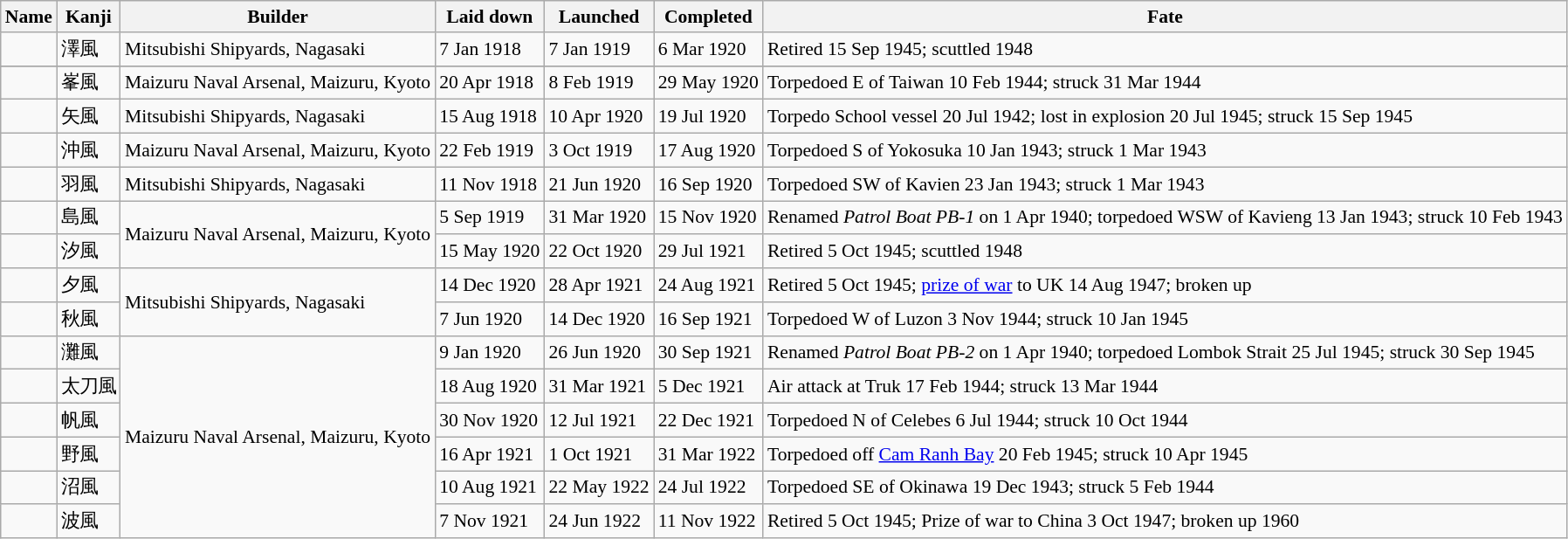<table class="wikitable" style="font-size:90%;">
<tr>
<th>Name</th>
<th>Kanji</th>
<th>Builder</th>
<th>Laid down</th>
<th>Launched</th>
<th>Completed</th>
<th>Fate</th>
</tr>
<tr>
<td></td>
<td>澤風</td>
<td>Mitsubishi Shipyards, Nagasaki</td>
<td>7 Jan 1918</td>
<td>7 Jan 1919</td>
<td>6 Mar 1920</td>
<td>Retired 15 Sep 1945; scuttled 1948</td>
</tr>
<tr>
</tr>
<tr>
<td></td>
<td>峯風</td>
<td>Maizuru Naval Arsenal, Maizuru, Kyoto</td>
<td>20 Apr 1918</td>
<td>8 Feb 1919</td>
<td>29 May 1920</td>
<td>Torpedoed E of Taiwan  10 Feb 1944; struck 31 Mar 1944</td>
</tr>
<tr>
<td></td>
<td>矢風</td>
<td>Mitsubishi Shipyards, Nagasaki</td>
<td>15 Aug 1918</td>
<td>10 Apr 1920</td>
<td>19 Jul 1920</td>
<td>Torpedo School vessel 20 Jul 1942; lost in explosion 20 Jul 1945; struck 15 Sep 1945</td>
</tr>
<tr>
<td></td>
<td>沖風</td>
<td>Maizuru Naval Arsenal, Maizuru, Kyoto</td>
<td>22 Feb 1919</td>
<td>3 Oct 1919</td>
<td>17 Aug 1920</td>
<td>Torpedoed S of Yokosuka  10 Jan 1943; struck 1 Mar 1943</td>
</tr>
<tr>
<td></td>
<td>羽風</td>
<td>Mitsubishi Shipyards, Nagasaki</td>
<td>11 Nov 1918</td>
<td>21 Jun 1920</td>
<td>16 Sep 1920</td>
<td>Torpedoed SW of Kavien  23 Jan 1943; struck 1 Mar 1943</td>
</tr>
<tr>
<td></td>
<td>島風</td>
<td rowspan=2>Maizuru Naval Arsenal, Maizuru, Kyoto</td>
<td>5 Sep 1919</td>
<td>31 Mar 1920</td>
<td>15 Nov 1920</td>
<td>Renamed <em>Patrol Boat PB-1</em> on 1 Apr 1940; torpedoed WSW of Kavieng  13 Jan 1943; struck 10 Feb 1943</td>
</tr>
<tr>
<td></td>
<td>汐風</td>
<td>15 May 1920</td>
<td>22 Oct 1920</td>
<td>29 Jul 1921</td>
<td>Retired 5 Oct 1945; scuttled 1948</td>
</tr>
<tr>
<td></td>
<td>夕風</td>
<td rowspan=2>Mitsubishi Shipyards, Nagasaki</td>
<td>14 Dec 1920</td>
<td>28 Apr 1921</td>
<td>24 Aug 1921</td>
<td>Retired 5 Oct 1945; <a href='#'>prize of war</a> to UK 14 Aug 1947; broken up</td>
</tr>
<tr>
<td></td>
<td>秋風</td>
<td>7 Jun 1920</td>
<td>14 Dec 1920</td>
<td>16 Sep 1921</td>
<td>Torpedoed W of Luzon  3 Nov 1944; struck 10 Jan 1945</td>
</tr>
<tr>
<td></td>
<td>灘風</td>
<td rowspan=6>Maizuru Naval Arsenal, Maizuru, Kyoto</td>
<td>9 Jan 1920</td>
<td>26 Jun 1920</td>
<td>30 Sep 1921</td>
<td>Renamed <em>Patrol Boat PB-2</em> on 1 Apr 1940; torpedoed Lombok Strait  25 Jul 1945; struck 30 Sep 1945</td>
</tr>
<tr>
<td></td>
<td>太刀風</td>
<td>18 Aug 1920</td>
<td>31 Mar 1921</td>
<td>5 Dec 1921</td>
<td>Air attack at Truk  17 Feb 1944; struck 13 Mar 1944</td>
</tr>
<tr>
<td></td>
<td>帆風</td>
<td>30 Nov 1920</td>
<td>12 Jul 1921</td>
<td>22 Dec 1921</td>
<td>Torpedoed N of Celebes  6 Jul 1944; struck 10 Oct 1944</td>
</tr>
<tr>
<td></td>
<td>野風</td>
<td>16 Apr 1921</td>
<td>1 Oct 1921</td>
<td>31 Mar 1922</td>
<td>Torpedoed off <a href='#'>Cam Ranh Bay</a>  20 Feb 1945; struck 10 Apr 1945</td>
</tr>
<tr>
<td></td>
<td>沼風</td>
<td>10 Aug 1921</td>
<td>22 May 1922</td>
<td>24 Jul 1922</td>
<td>Torpedoed SE of Okinawa  19 Dec 1943; struck 5 Feb 1944</td>
</tr>
<tr>
<td></td>
<td>波風</td>
<td>7 Nov 1921</td>
<td>24 Jun 1922</td>
<td>11 Nov 1922</td>
<td>Retired 5 Oct 1945; Prize of war to China 3 Oct 1947; broken up 1960</td>
</tr>
</table>
